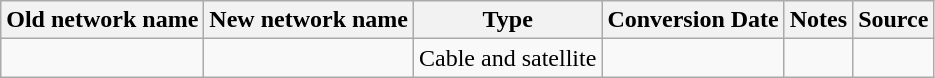<table class="wikitable">
<tr>
<th>Old network name</th>
<th>New network name</th>
<th>Type</th>
<th>Conversion Date</th>
<th>Notes</th>
<th>Source</th>
</tr>
<tr>
<td><a href='#'></a></td>
<td></td>
<td>Cable and satellite</td>
<td></td>
<td></td>
<td></td>
</tr>
</table>
